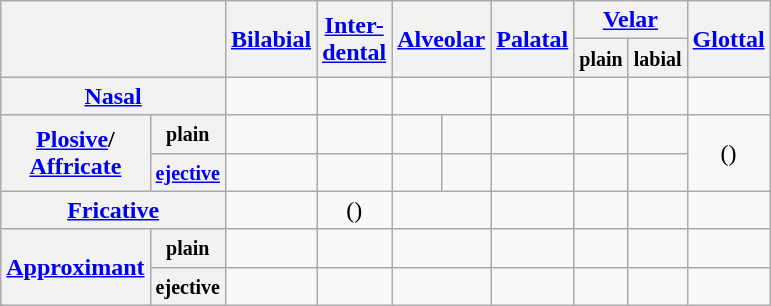<table class="wikitable" style="text-align:center;">
<tr>
<th colspan="2" rowspan="2"></th>
<th rowspan="2"><a href='#'>Bilabial</a></th>
<th rowspan="2"><a href='#'>Inter-<br>dental</a></th>
<th rowspan="2" colspan="2"><a href='#'>Alveolar</a></th>
<th rowspan="2"><a href='#'>Palatal</a></th>
<th colspan="2"><a href='#'>Velar</a></th>
<th rowspan="2"><a href='#'>Glottal</a></th>
</tr>
<tr>
<th><small>plain</small></th>
<th><small>labial</small></th>
</tr>
<tr>
<th colspan=2><a href='#'>Nasal</a></th>
<td></td>
<td></td>
<td colspan="2"></td>
<td></td>
<td></td>
<td></td>
<td></td>
</tr>
<tr>
<th rowspan="2"><a href='#'>Plosive</a>/<br><a href='#'>Affricate</a></th>
<th><small>plain</small></th>
<td></td>
<td></td>
<td></td>
<td></td>
<td></td>
<td></td>
<td></td>
<td rowspan="2">()</td>
</tr>
<tr>
<th><small><a href='#'>ejective</a></small></th>
<td></td>
<td></td>
<td></td>
<td></td>
<td></td>
<td></td>
<td></td>
</tr>
<tr>
<th colspan=2><a href='#'>Fricative</a></th>
<td></td>
<td>()</td>
<td colspan="2"></td>
<td></td>
<td></td>
<td></td>
<td></td>
</tr>
<tr>
<th rowspan=2><a href='#'>Approximant</a></th>
<th><small>plain</small></th>
<td></td>
<td></td>
<td colspan="2"></td>
<td></td>
<td></td>
<td></td>
<td></td>
</tr>
<tr>
<th><small>ejective</small></th>
<td></td>
<td></td>
<td colspan="2"></td>
<td></td>
<td></td>
<td></td>
<td></td>
</tr>
</table>
